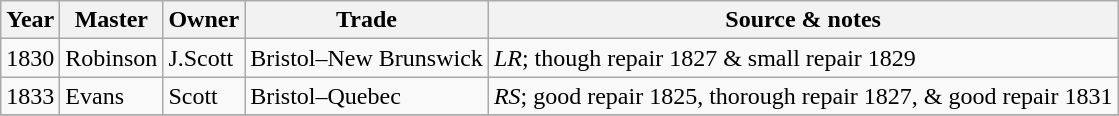<table class="sortable wikitable">
<tr>
<th>Year</th>
<th>Master</th>
<th>Owner</th>
<th>Trade</th>
<th>Source & notes</th>
</tr>
<tr>
<td>1830</td>
<td>Robinson</td>
<td>J.Scott</td>
<td>Bristol–New Brunswick</td>
<td><em>LR</em>; though repair 1827 & small repair 1829</td>
</tr>
<tr>
<td>1833</td>
<td>Evans</td>
<td>Scott</td>
<td>Bristol–Quebec</td>
<td><em>RS</em>; good repair 1825, thorough repair 1827, & good repair 1831</td>
</tr>
<tr>
</tr>
</table>
